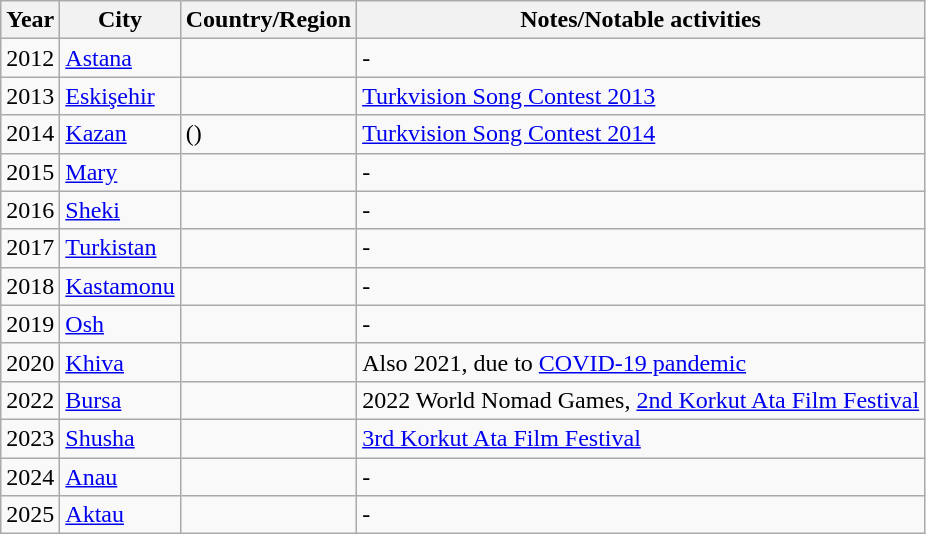<table class="wikitable sortable">
<tr>
<th>Year</th>
<th>City</th>
<th>Country/Region</th>
<th>Notes/Notable activities</th>
</tr>
<tr>
<td>2012</td>
<td><a href='#'>Astana</a></td>
<td></td>
<td>-</td>
</tr>
<tr>
<td>2013</td>
<td><a href='#'>Eskişehir</a></td>
<td></td>
<td><a href='#'>Turkvision Song Contest 2013</a></td>
</tr>
<tr>
<td>2014</td>
<td><a href='#'>Kazan</a></td>
<td> ()</td>
<td><a href='#'>Turkvision Song Contest 2014</a></td>
</tr>
<tr>
<td>2015</td>
<td><a href='#'>Mary</a></td>
<td></td>
<td>-</td>
</tr>
<tr>
<td>2016</td>
<td><a href='#'>Sheki</a></td>
<td></td>
<td>-</td>
</tr>
<tr>
<td>2017</td>
<td><a href='#'>Turkistan</a></td>
<td></td>
<td>-</td>
</tr>
<tr>
<td>2018</td>
<td><a href='#'>Kastamonu</a></td>
<td></td>
<td>-</td>
</tr>
<tr>
<td>2019</td>
<td><a href='#'>Osh</a></td>
<td></td>
<td>-</td>
</tr>
<tr>
<td>2020</td>
<td><a href='#'>Khiva</a></td>
<td></td>
<td>Also 2021, due to <a href='#'>COVID-19 pandemic</a></td>
</tr>
<tr>
<td>2022</td>
<td><a href='#'>Bursa</a></td>
<td></td>
<td>2022 World Nomad Games, <a href='#'>2nd Korkut Ata Film Festival</a></td>
</tr>
<tr>
<td>2023</td>
<td><a href='#'>Shusha</a></td>
<td></td>
<td><a href='#'>3rd Korkut Ata Film Festival</a></td>
</tr>
<tr>
<td>2024</td>
<td><a href='#'>Anau</a></td>
<td></td>
<td>-</td>
</tr>
<tr>
<td>2025</td>
<td><a href='#'>Aktau</a></td>
<td></td>
<td>-</td>
</tr>
</table>
